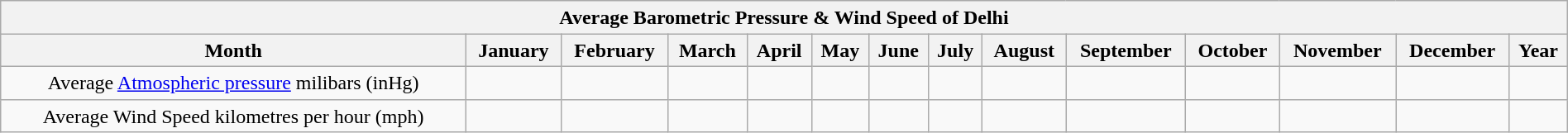<table class="wikitable "style="width:100%;text-align:center;line-height:1.2em;margin-left:auto;margin-right:auto">
<tr>
<th colspan="14">Average Barometric Pressure & Wind Speed of Delhi</th>
</tr>
<tr>
<th>Month</th>
<th>January</th>
<th>February</th>
<th>March</th>
<th>April</th>
<th>May</th>
<th>June</th>
<th>July</th>
<th>August</th>
<th>September</th>
<th>October</th>
<th>November</th>
<th>December</th>
<th>Year</th>
</tr>
<tr>
<td>Average <a href='#'>Atmospheric pressure</a> milibars (inHg)</td>
<td></td>
<td></td>
<td></td>
<td></td>
<td></td>
<td></td>
<td></td>
<td></td>
<td></td>
<td></td>
<td></td>
<td></td>
<td></td>
</tr>
<tr>
<td>Average Wind Speed kilometres per hour (mph)</td>
<td></td>
<td></td>
<td></td>
<td></td>
<td></td>
<td></td>
<td></td>
<td></td>
<td></td>
<td></td>
<td></td>
<td></td>
<td></td>
</tr>
</table>
